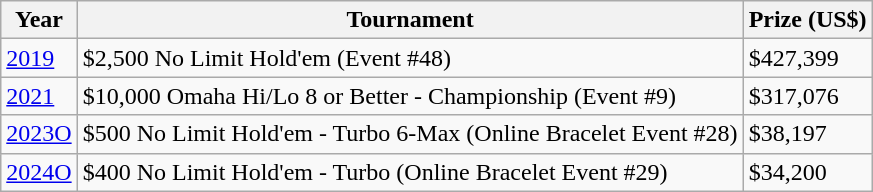<table class="wikitable">
<tr>
<th>Year</th>
<th>Tournament</th>
<th>Prize (US$)</th>
</tr>
<tr>
<td><a href='#'>2019</a></td>
<td>$2,500 No Limit Hold'em (Event #48)</td>
<td>$427,399</td>
</tr>
<tr>
<td><a href='#'>2021</a></td>
<td>$10,000 Omaha Hi/Lo 8 or Better - Championship (Event #9)</td>
<td>$317,076</td>
</tr>
<tr>
<td><a href='#'>2023O</a></td>
<td>$500 No Limit Hold'em - Turbo 6-Max (Online Bracelet Event #28)</td>
<td>$38,197</td>
</tr>
<tr>
<td><a href='#'>2024O</a></td>
<td>$400 No Limit Hold'em - Turbo (Online Bracelet Event #29)</td>
<td>$34,200</td>
</tr>
</table>
